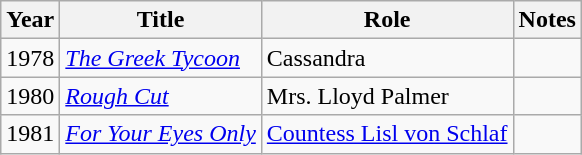<table class="wikitable">
<tr>
<th>Year</th>
<th>Title</th>
<th>Role</th>
<th>Notes</th>
</tr>
<tr>
<td>1978</td>
<td><em><a href='#'>The Greek Tycoon</a></em></td>
<td>Cassandra</td>
<td></td>
</tr>
<tr>
<td>1980</td>
<td><em><a href='#'>Rough Cut</a></em></td>
<td>Mrs. Lloyd Palmer</td>
<td></td>
</tr>
<tr>
<td>1981</td>
<td><em><a href='#'>For Your Eyes Only</a></em></td>
<td><a href='#'>Countess Lisl von Schlaf</a></td>
<td></td>
</tr>
</table>
